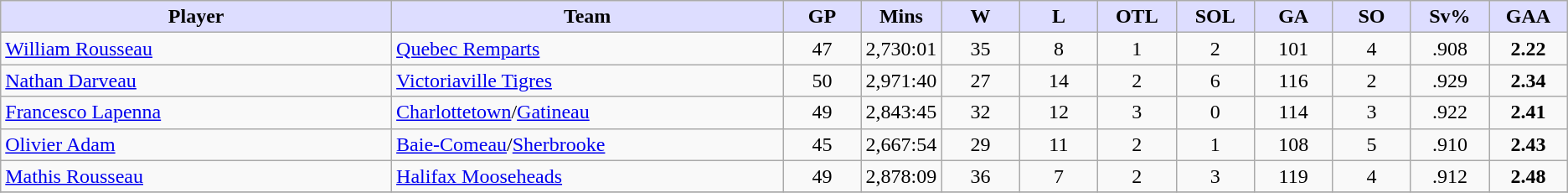<table class="wikitable" style="text-align:center">
<tr>
<th style="background:#ddf; width:25%;">Player</th>
<th style="background:#ddf; width:25%;">Team</th>
<th style="background:#ddf; width:5%;">GP</th>
<th style="background:#ddf; width:5%;">Mins</th>
<th style="background:#ddf; width:5%;">W</th>
<th style="background:#ddf; width:5%;">L</th>
<th style="background:#ddf; width:5%;">OTL</th>
<th style="background:#ddf; width:5%;">SOL</th>
<th style="background:#ddf; width:5%;">GA</th>
<th style="background:#ddf; width:5%;">SO</th>
<th style="background:#ddf; width:5%;">Sv%</th>
<th style="background:#ddf; width:5%;">GAA</th>
</tr>
<tr>
<td align=left><a href='#'>William Rousseau</a></td>
<td align=left><a href='#'>Quebec Remparts</a></td>
<td>47</td>
<td>2,730:01</td>
<td>35</td>
<td>8</td>
<td>1</td>
<td>2</td>
<td>101</td>
<td>4</td>
<td>.908</td>
<td><strong>2.22</strong></td>
</tr>
<tr>
<td align=left><a href='#'>Nathan Darveau</a></td>
<td align=left><a href='#'>Victoriaville Tigres</a></td>
<td>50</td>
<td>2,971:40</td>
<td>27</td>
<td>14</td>
<td>2</td>
<td>6</td>
<td>116</td>
<td>2</td>
<td>.929</td>
<td><strong>2.34</strong></td>
</tr>
<tr>
<td align=left><a href='#'>Francesco Lapenna</a></td>
<td align=left><a href='#'>Charlottetown</a>/<a href='#'>Gatineau</a></td>
<td>49</td>
<td>2,843:45</td>
<td>32</td>
<td>12</td>
<td>3</td>
<td>0</td>
<td>114</td>
<td>3</td>
<td>.922</td>
<td><strong>2.41</strong></td>
</tr>
<tr>
<td align=left><a href='#'>Olivier Adam</a></td>
<td align=left><a href='#'>Baie-Comeau</a>/<a href='#'>Sherbrooke</a></td>
<td>45</td>
<td>2,667:54</td>
<td>29</td>
<td>11</td>
<td>2</td>
<td>1</td>
<td>108</td>
<td>5</td>
<td>.910</td>
<td><strong>2.43</strong></td>
</tr>
<tr>
<td align=left><a href='#'>Mathis Rousseau</a></td>
<td align=left><a href='#'>Halifax Mooseheads</a></td>
<td>49</td>
<td>2,878:09</td>
<td>36</td>
<td>7</td>
<td>2</td>
<td>3</td>
<td>119</td>
<td>4</td>
<td>.912</td>
<td><strong>2.48</strong></td>
</tr>
<tr>
</tr>
</table>
